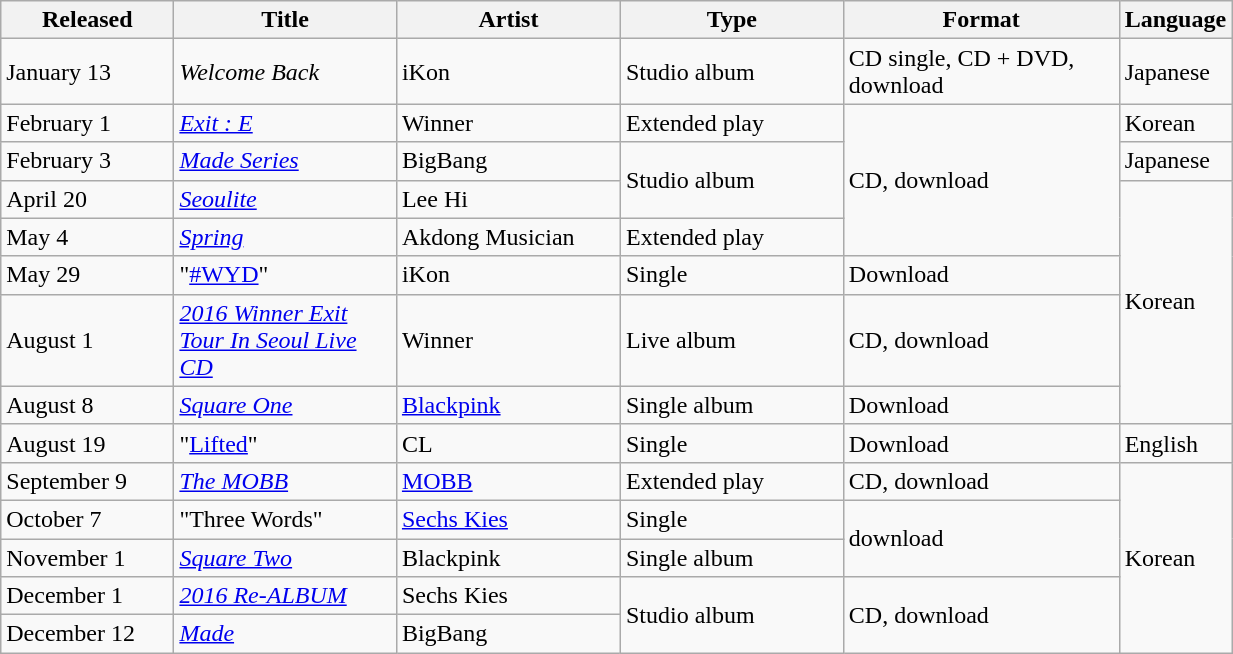<table class="wikitable sortable" align="left center" style="width:65%;">
<tr>
<th style="width:15%;">Released</th>
<th style="width:20%;">Title</th>
<th style="width:20%;">Artist</th>
<th style="width:20%;">Type</th>
<th style="width:25%;">Format</th>
<th style="width:20%;">Language</th>
</tr>
<tr>
<td>January 13</td>
<td><em>Welcome Back</em></td>
<td>iKon</td>
<td>Studio album</td>
<td>CD single, CD + DVD, download</td>
<td>Japanese</td>
</tr>
<tr>
<td>February 1</td>
<td><em><a href='#'>Exit : E</a></em></td>
<td>Winner</td>
<td>Extended play</td>
<td rowspan="4">CD, download</td>
<td>Korean</td>
</tr>
<tr>
<td>February 3</td>
<td><em><a href='#'>Made Series</a></em></td>
<td>BigBang</td>
<td rowspan="2">Studio album</td>
<td>Japanese</td>
</tr>
<tr>
<td>April 20</td>
<td><em><a href='#'>Seoulite</a></em></td>
<td>Lee Hi</td>
<td rowspan="5">Korean</td>
</tr>
<tr>
<td>May 4</td>
<td><em><a href='#'>Spring</a></em></td>
<td>Akdong Musician</td>
<td>Extended play</td>
</tr>
<tr>
<td>May 29</td>
<td>"<a href='#'>#WYD</a>"</td>
<td>iKon</td>
<td>Single</td>
<td>Download</td>
</tr>
<tr>
<td>August 1</td>
<td><em><a href='#'>2016 Winner Exit Tour In Seoul Live CD</a></em></td>
<td>Winner</td>
<td>Live album</td>
<td>CD, download</td>
</tr>
<tr>
<td>August 8</td>
<td><em><a href='#'>Square One</a></em></td>
<td><a href='#'>Blackpink</a></td>
<td>Single album</td>
<td>Download</td>
</tr>
<tr>
<td>August 19</td>
<td>"<a href='#'>Lifted</a>"</td>
<td>CL</td>
<td>Single</td>
<td>Download</td>
<td>English</td>
</tr>
<tr>
<td>September 9</td>
<td><em><a href='#'>The MOBB</a></em></td>
<td><a href='#'>MOBB</a></td>
<td>Extended play</td>
<td>CD, download</td>
<td rowspan="5">Korean</td>
</tr>
<tr>
<td>October 7</td>
<td>"Three Words"</td>
<td><a href='#'>Sechs Kies</a></td>
<td>Single</td>
<td rowspan="2">download</td>
</tr>
<tr>
<td>November 1</td>
<td><em><a href='#'>Square Two</a></em></td>
<td>Blackpink</td>
<td>Single album</td>
</tr>
<tr>
<td>December 1</td>
<td><em><a href='#'>2016 Re-ALBUM</a></em></td>
<td>Sechs Kies</td>
<td rowspan="2">Studio album</td>
<td rowspan="2">CD, download</td>
</tr>
<tr>
<td>December 12</td>
<td><em><a href='#'>Made</a></em></td>
<td>BigBang</td>
</tr>
</table>
